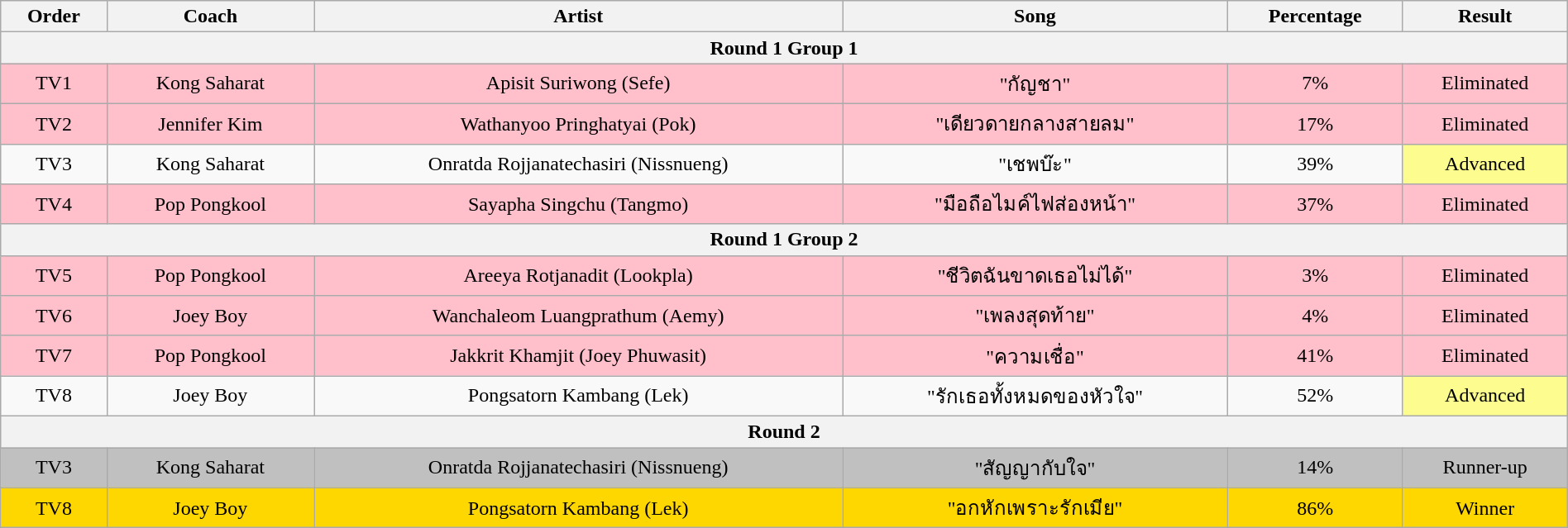<table class="wikitable" style="text-align:center; width:100%;">
<tr>
<th>Order</th>
<th>Coach</th>
<th>Artist</th>
<th>Song</th>
<th>Percentage</th>
<th>Result</th>
</tr>
<tr>
<th colspan="6">Round 1 Group 1</th>
</tr>
<tr bgcolor=pink>
<td>TV1</td>
<td>Kong Saharat</td>
<td>Apisit Suriwong (Sefe)</td>
<td>"กัญชา"</td>
<td>7%</td>
<td>Eliminated</td>
</tr>
<tr bgcolor=pink>
<td>TV2</td>
<td>Jennifer Kim</td>
<td>Wathanyoo Pringhatyai (Pok)</td>
<td>"เดียวดายกลางสายลม"</td>
<td>17%</td>
<td>Eliminated</td>
</tr>
<tr>
<td>TV3</td>
<td>Kong Saharat</td>
<td>Onratda Rojjanatechasiri (Nissnueng)</td>
<td>"เชพบ๊ะ"</td>
<td>39%</td>
<td style="background:#fdfc8f;">Advanced</td>
</tr>
<tr bgcolor=pink>
<td>TV4</td>
<td>Pop Pongkool</td>
<td>Sayapha Singchu (Tangmo)</td>
<td>"มือถือไมค์ไฟส่องหน้า"</td>
<td>37%</td>
<td>Eliminated</td>
</tr>
<tr>
<th colspan="6">Round 1 Group 2</th>
</tr>
<tr bgcolor=pink>
<td>TV5</td>
<td>Pop Pongkool</td>
<td>Areeya Rotjanadit (Lookpla)</td>
<td>"ชีวิตฉันขาดเธอไม่ได้"</td>
<td>3%</td>
<td>Eliminated</td>
</tr>
<tr bgcolor=pink>
<td>TV6</td>
<td>Joey Boy</td>
<td>Wanchaleom Luangprathum (Aemy)</td>
<td>"เพลงสุดท้าย"</td>
<td>4%</td>
<td>Eliminated</td>
</tr>
<tr bgcolor=pink>
<td>TV7</td>
<td>Pop Pongkool</td>
<td>Jakkrit Khamjit (Joey Phuwasit)</td>
<td>"ความเชื่อ"</td>
<td>41%</td>
<td>Eliminated</td>
</tr>
<tr>
<td>TV8</td>
<td>Joey Boy</td>
<td>Pongsatorn Kambang (Lek)</td>
<td>"รักเธอทั้งหมดของหัวใจ"</td>
<td>52%</td>
<td style="background:#fdfc8f;">Advanced</td>
</tr>
<tr>
<th colspan="6">Round 2</th>
</tr>
<tr bgcolor=silver>
<td>TV3</td>
<td>Kong Saharat</td>
<td>Onratda Rojjanatechasiri (Nissnueng)</td>
<td>"สัญญากับใจ"</td>
<td>14%</td>
<td>Runner-up</td>
</tr>
<tr bgcolor=gold>
<td>TV8</td>
<td>Joey Boy</td>
<td>Pongsatorn Kambang (Lek)</td>
<td>"อกหักเพราะรักเมีย"</td>
<td>86%</td>
<td>Winner</td>
</tr>
</table>
